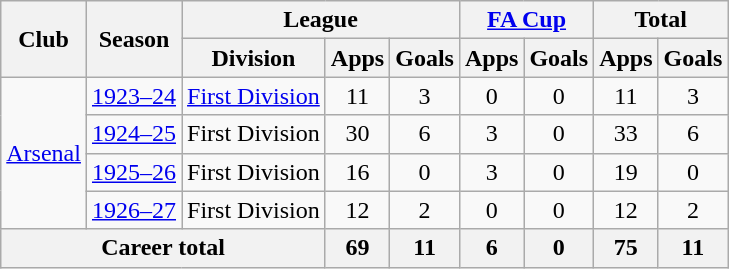<table class="wikitable" style="text-align: center;">
<tr>
<th rowspan="2">Club</th>
<th rowspan="2">Season</th>
<th colspan="3">League</th>
<th colspan="2"><a href='#'>FA Cup</a></th>
<th colspan="2">Total</th>
</tr>
<tr>
<th>Division</th>
<th>Apps</th>
<th>Goals</th>
<th>Apps</th>
<th>Goals</th>
<th>Apps</th>
<th>Goals</th>
</tr>
<tr>
<td rowspan="4"><a href='#'>Arsenal</a></td>
<td><a href='#'>1923–24</a></td>
<td><a href='#'>First Division</a></td>
<td>11</td>
<td>3</td>
<td>0</td>
<td>0</td>
<td>11</td>
<td>3</td>
</tr>
<tr>
<td><a href='#'>1924–25</a></td>
<td>First Division</td>
<td>30</td>
<td>6</td>
<td>3</td>
<td>0</td>
<td>33</td>
<td>6</td>
</tr>
<tr>
<td><a href='#'>1925–26</a></td>
<td>First Division</td>
<td>16</td>
<td>0</td>
<td>3</td>
<td>0</td>
<td>19</td>
<td>0</td>
</tr>
<tr>
<td><a href='#'>1926–27</a></td>
<td>First Division</td>
<td>12</td>
<td>2</td>
<td>0</td>
<td>0</td>
<td>12</td>
<td>2</td>
</tr>
<tr>
<th colspan="3">Career total</th>
<th>69</th>
<th>11</th>
<th>6</th>
<th>0</th>
<th>75</th>
<th>11</th>
</tr>
</table>
